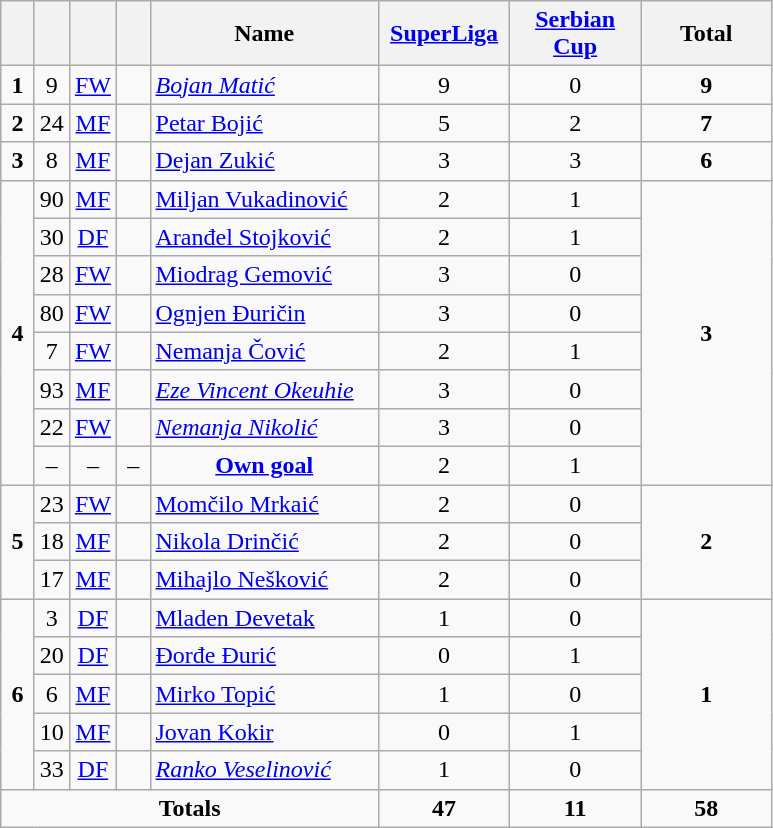<table class="wikitable" style="text-align:center">
<tr>
<th width="15"></th>
<th width="15"></th>
<th width="15"></th>
<th width="15"></th>
<th width="145">Name</th>
<th width="80"><strong><a href='#'>SuperLiga</a></strong></th>
<th width="80"><strong><a href='#'>Serbian Cup</a></strong></th>
<th width="80">Total</th>
</tr>
<tr>
<td><strong>1</strong></td>
<td>9</td>
<td><a href='#'>FW</a></td>
<td></td>
<td align="left"><em><a href='#'>Bojan Matić</a></em></td>
<td>9</td>
<td>0</td>
<td><strong>9</strong></td>
</tr>
<tr>
<td><strong>2</strong></td>
<td>24</td>
<td><a href='#'>MF</a></td>
<td></td>
<td align="left"><a href='#'>Petar Bojić</a></td>
<td>5</td>
<td>2</td>
<td><strong>7</strong></td>
</tr>
<tr>
<td><strong>3</strong></td>
<td>8</td>
<td><a href='#'>MF</a></td>
<td></td>
<td align="left"><a href='#'>Dejan Zukić</a></td>
<td>3</td>
<td>3</td>
<td><strong>6</strong></td>
</tr>
<tr>
<td rowspan="8"><strong>4</strong></td>
<td>90</td>
<td><a href='#'>MF</a></td>
<td></td>
<td align="left"><a href='#'>Miljan Vukadinović</a></td>
<td>2</td>
<td>1</td>
<td rowspan="8"><strong>3</strong></td>
</tr>
<tr>
<td>30</td>
<td><a href='#'>DF</a></td>
<td></td>
<td align="left"><a href='#'>Aranđel Stojković</a></td>
<td>2</td>
<td>1</td>
</tr>
<tr>
<td>28</td>
<td><a href='#'>FW</a></td>
<td></td>
<td align="left"><a href='#'>Miodrag Gemović</a></td>
<td>3</td>
<td>0</td>
</tr>
<tr>
<td>80</td>
<td><a href='#'>FW</a></td>
<td></td>
<td align="left"><a href='#'>Ognjen Đuričin</a></td>
<td>3</td>
<td>0</td>
</tr>
<tr>
<td>7</td>
<td><a href='#'>FW</a></td>
<td></td>
<td align="left"><a href='#'>Nemanja Čović</a></td>
<td>2</td>
<td>1</td>
</tr>
<tr>
<td>93</td>
<td><a href='#'>MF</a></td>
<td></td>
<td align="left"><em><a href='#'>Eze Vincent Okeuhie</a></em></td>
<td>3</td>
<td>0</td>
</tr>
<tr>
<td>22</td>
<td><a href='#'>FW</a></td>
<td></td>
<td align="left"><a href='#'><em>Nemanja Nikolić</em></a></td>
<td>3</td>
<td>0</td>
</tr>
<tr>
<td>–</td>
<td>–</td>
<td>–</td>
<td><strong><a href='#'>Own goal</a></strong></td>
<td>2</td>
<td>1</td>
</tr>
<tr>
<td rowspan="3"><strong>5</strong></td>
<td>23</td>
<td><a href='#'>FW</a></td>
<td></td>
<td align="left"><a href='#'>Momčilo Mrkaić</a></td>
<td>2</td>
<td>0</td>
<td rowspan="3"><strong>2</strong></td>
</tr>
<tr>
<td>18</td>
<td><a href='#'>MF</a></td>
<td></td>
<td align="left"><a href='#'>Nikola Drinčić</a></td>
<td>2</td>
<td>0</td>
</tr>
<tr>
<td>17</td>
<td><a href='#'>MF</a></td>
<td></td>
<td align="left"><a href='#'>Mihajlo Nešković</a></td>
<td>2</td>
<td>0</td>
</tr>
<tr>
<td rowspan="5"><strong>6</strong></td>
<td>3</td>
<td><a href='#'>DF</a></td>
<td></td>
<td align="left"><a href='#'>Mladen Devetak</a></td>
<td>1</td>
<td>0</td>
<td rowspan="5"><strong>1</strong></td>
</tr>
<tr>
<td>20</td>
<td><a href='#'>DF</a></td>
<td></td>
<td align="left"><a href='#'>Đorđe Đurić</a></td>
<td>0</td>
<td>1</td>
</tr>
<tr>
<td>6</td>
<td><a href='#'>MF</a></td>
<td></td>
<td align="left"><a href='#'>Mirko Topić</a></td>
<td>1</td>
<td>0</td>
</tr>
<tr>
<td>10</td>
<td><a href='#'>MF</a></td>
<td></td>
<td align="left"><a href='#'>Jovan Kokir</a></td>
<td>0</td>
<td>1</td>
</tr>
<tr>
<td>33</td>
<td><a href='#'>DF</a></td>
<td></td>
<td align="left"><em><a href='#'>Ranko Veselinović</a></em></td>
<td>1</td>
<td>0</td>
</tr>
<tr>
<td colspan="5"><strong>Totals</strong></td>
<td><strong>47</strong></td>
<td><strong>11</strong></td>
<td><strong>58</strong></td>
</tr>
</table>
